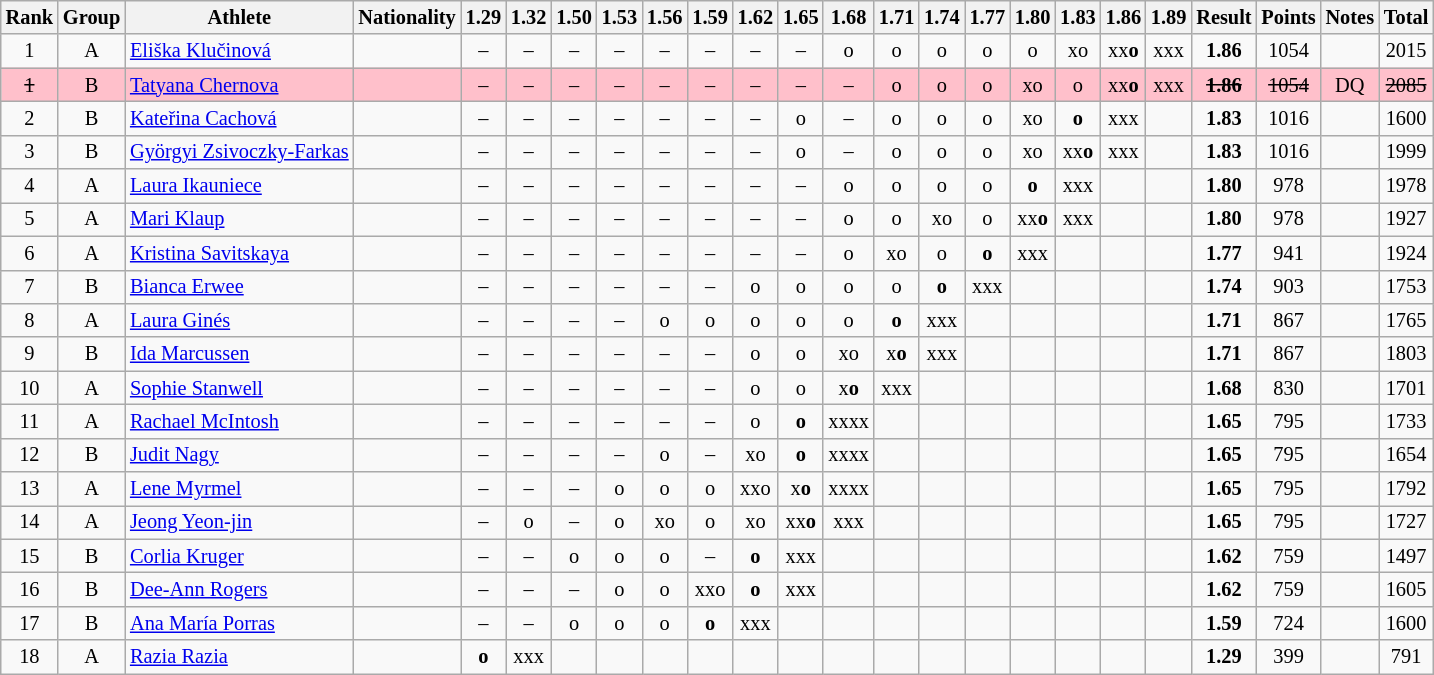<table class="wikitable sortable" style="text-align:center; font-size:85%">
<tr>
<th>Rank</th>
<th>Group</th>
<th>Athlete</th>
<th>Nationality</th>
<th>1.29</th>
<th>1.32</th>
<th>1.50</th>
<th>1.53</th>
<th>1.56</th>
<th>1.59</th>
<th>1.62</th>
<th>1.65</th>
<th>1.68</th>
<th>1.71</th>
<th>1.74</th>
<th>1.77</th>
<th>1.80</th>
<th>1.83</th>
<th>1.86</th>
<th>1.89</th>
<th>Result</th>
<th>Points</th>
<th>Notes</th>
<th>Total</th>
</tr>
<tr>
<td>1</td>
<td>A</td>
<td align="left"><a href='#'>Eliška Klučinová</a></td>
<td align=left></td>
<td>–</td>
<td>–</td>
<td>–</td>
<td>–</td>
<td>–</td>
<td>–</td>
<td>–</td>
<td>–</td>
<td>o</td>
<td>o</td>
<td>o</td>
<td>o</td>
<td>o</td>
<td>xo</td>
<td>xx<strong>o</strong></td>
<td>xxx</td>
<td><strong>1.86</strong></td>
<td>1054</td>
<td></td>
<td>2015</td>
</tr>
<tr bgcolor=pink>
<td><s>1 </s></td>
<td>B</td>
<td align="left"><a href='#'>Tatyana Chernova</a></td>
<td align=left></td>
<td>–</td>
<td>–</td>
<td>–</td>
<td>–</td>
<td>–</td>
<td>–</td>
<td>–</td>
<td>–</td>
<td>–</td>
<td>o</td>
<td>o</td>
<td>o</td>
<td>xo</td>
<td>o</td>
<td>xx<strong>o</strong></td>
<td>xxx</td>
<td><s><strong>1.86</strong> </s></td>
<td><s>1054 </s></td>
<td>DQ</td>
<td><s>2085</s></td>
</tr>
<tr>
<td>2</td>
<td>B</td>
<td align="left"><a href='#'>Kateřina Cachová</a></td>
<td align=left></td>
<td>–</td>
<td>–</td>
<td>–</td>
<td>–</td>
<td>–</td>
<td>–</td>
<td>–</td>
<td>o</td>
<td>–</td>
<td>o</td>
<td>o</td>
<td>o</td>
<td>xo</td>
<td><strong>o</strong></td>
<td>xxx</td>
<td></td>
<td><strong>1.83</strong></td>
<td>1016</td>
<td></td>
<td>1600</td>
</tr>
<tr>
<td>3</td>
<td>B</td>
<td align="left"><a href='#'>Györgyi Zsivoczky-Farkas</a></td>
<td align=left></td>
<td>–</td>
<td>–</td>
<td>–</td>
<td>–</td>
<td>–</td>
<td>–</td>
<td>–</td>
<td>o</td>
<td>–</td>
<td>o</td>
<td>o</td>
<td>o</td>
<td>xo</td>
<td>xx<strong>o</strong></td>
<td>xxx</td>
<td></td>
<td><strong>1.83</strong></td>
<td>1016</td>
<td></td>
<td>1999</td>
</tr>
<tr>
<td>4</td>
<td>A</td>
<td align="left"><a href='#'>Laura Ikauniece</a></td>
<td align=left></td>
<td>–</td>
<td>–</td>
<td>–</td>
<td>–</td>
<td>–</td>
<td>–</td>
<td>–</td>
<td>–</td>
<td>o</td>
<td>o</td>
<td>o</td>
<td>o</td>
<td><strong>o</strong></td>
<td>xxx</td>
<td></td>
<td></td>
<td><strong>1.80</strong></td>
<td>978</td>
<td></td>
<td>1978</td>
</tr>
<tr>
<td>5</td>
<td>A</td>
<td align="left"><a href='#'>Mari Klaup</a></td>
<td align=left></td>
<td>–</td>
<td>–</td>
<td>–</td>
<td>–</td>
<td>–</td>
<td>–</td>
<td>–</td>
<td>–</td>
<td>o</td>
<td>o</td>
<td>xo</td>
<td>o</td>
<td>xx<strong>o</strong></td>
<td>xxx</td>
<td></td>
<td></td>
<td><strong>1.80</strong></td>
<td>978</td>
<td></td>
<td>1927</td>
</tr>
<tr>
<td>6</td>
<td>A</td>
<td align="left"><a href='#'>Kristina Savitskaya</a></td>
<td align=left></td>
<td>–</td>
<td>–</td>
<td>–</td>
<td>–</td>
<td>–</td>
<td>–</td>
<td>–</td>
<td>–</td>
<td>o</td>
<td>xo</td>
<td>o</td>
<td><strong>o</strong></td>
<td>xxx</td>
<td></td>
<td></td>
<td></td>
<td><strong>1.77</strong></td>
<td>941</td>
<td></td>
<td>1924</td>
</tr>
<tr>
<td>7</td>
<td>B</td>
<td align="left"><a href='#'>Bianca Erwee</a></td>
<td align=left></td>
<td>–</td>
<td>–</td>
<td>–</td>
<td>–</td>
<td>–</td>
<td>–</td>
<td>o</td>
<td>o</td>
<td>o</td>
<td>o</td>
<td><strong>o</strong></td>
<td>xxx</td>
<td></td>
<td></td>
<td></td>
<td></td>
<td><strong>1.74</strong></td>
<td>903</td>
<td></td>
<td>1753</td>
</tr>
<tr>
<td>8</td>
<td>A</td>
<td align="left"><a href='#'>Laura Ginés</a></td>
<td align=left></td>
<td>–</td>
<td>–</td>
<td>–</td>
<td>–</td>
<td>o</td>
<td>o</td>
<td>o</td>
<td>o</td>
<td>o</td>
<td><strong>o</strong></td>
<td>xxx</td>
<td></td>
<td></td>
<td></td>
<td></td>
<td></td>
<td><strong>1.71</strong></td>
<td>867</td>
<td></td>
<td>1765</td>
</tr>
<tr>
<td>9</td>
<td>B</td>
<td align="left"><a href='#'>Ida Marcussen</a></td>
<td align=left></td>
<td>–</td>
<td>–</td>
<td>–</td>
<td>–</td>
<td>–</td>
<td>–</td>
<td>o</td>
<td>o</td>
<td>xo</td>
<td>x<strong>o</strong></td>
<td>xxx</td>
<td></td>
<td></td>
<td></td>
<td></td>
<td></td>
<td><strong>1.71</strong></td>
<td>867</td>
<td></td>
<td>1803</td>
</tr>
<tr>
<td>10</td>
<td>A</td>
<td align="left"><a href='#'>Sophie Stanwell</a></td>
<td align=left></td>
<td>–</td>
<td>–</td>
<td>–</td>
<td>–</td>
<td>–</td>
<td>–</td>
<td>o</td>
<td>o</td>
<td>x<strong>o</strong></td>
<td>xxx</td>
<td></td>
<td></td>
<td></td>
<td></td>
<td></td>
<td></td>
<td><strong>1.68</strong></td>
<td>830</td>
<td></td>
<td>1701</td>
</tr>
<tr>
<td>11</td>
<td>A</td>
<td align="left"><a href='#'>Rachael McIntosh</a></td>
<td align=left></td>
<td>–</td>
<td>–</td>
<td>–</td>
<td>–</td>
<td>–</td>
<td>–</td>
<td>o</td>
<td><strong>o</strong></td>
<td>xxxx</td>
<td></td>
<td></td>
<td></td>
<td></td>
<td></td>
<td></td>
<td></td>
<td><strong>1.65</strong></td>
<td>795</td>
<td></td>
<td>1733</td>
</tr>
<tr>
<td>12</td>
<td>B</td>
<td align="left"><a href='#'>Judit Nagy</a></td>
<td align=left></td>
<td>–</td>
<td>–</td>
<td>–</td>
<td>–</td>
<td>o</td>
<td>–</td>
<td>xo</td>
<td><strong>o</strong></td>
<td>xxxx</td>
<td></td>
<td></td>
<td></td>
<td></td>
<td></td>
<td></td>
<td></td>
<td><strong>1.65</strong></td>
<td>795</td>
<td></td>
<td>1654</td>
</tr>
<tr>
<td>13</td>
<td>A</td>
<td align="left"><a href='#'>Lene Myrmel</a></td>
<td align=left></td>
<td>–</td>
<td>–</td>
<td>–</td>
<td>o</td>
<td>o</td>
<td>o</td>
<td>xxo</td>
<td>x<strong>o</strong></td>
<td>xxxx</td>
<td></td>
<td></td>
<td></td>
<td></td>
<td></td>
<td></td>
<td></td>
<td><strong>1.65</strong></td>
<td>795</td>
<td></td>
<td>1792</td>
</tr>
<tr>
<td>14</td>
<td>A</td>
<td align="left"><a href='#'>Jeong Yeon-jin</a></td>
<td align=left></td>
<td>–</td>
<td>o</td>
<td>–</td>
<td>o</td>
<td>xo</td>
<td>o</td>
<td>xo</td>
<td>xx<strong>o</strong></td>
<td>xxx</td>
<td></td>
<td></td>
<td></td>
<td></td>
<td></td>
<td></td>
<td></td>
<td><strong>1.65</strong></td>
<td>795</td>
<td></td>
<td>1727</td>
</tr>
<tr>
<td>15</td>
<td>B</td>
<td align="left"><a href='#'>Corlia Kruger</a></td>
<td align=left></td>
<td>–</td>
<td>–</td>
<td>o</td>
<td>o</td>
<td>o</td>
<td>–</td>
<td><strong>o</strong></td>
<td>xxx</td>
<td></td>
<td></td>
<td></td>
<td></td>
<td></td>
<td></td>
<td></td>
<td></td>
<td><strong>1.62</strong></td>
<td>759</td>
<td></td>
<td>1497</td>
</tr>
<tr>
<td>16</td>
<td>B</td>
<td align="left"><a href='#'>Dee-Ann Rogers</a></td>
<td align=left></td>
<td>–</td>
<td>–</td>
<td>–</td>
<td>o</td>
<td>o</td>
<td>xxo</td>
<td><strong>o</strong></td>
<td>xxx</td>
<td></td>
<td></td>
<td></td>
<td></td>
<td></td>
<td></td>
<td></td>
<td></td>
<td><strong>1.62</strong></td>
<td>759</td>
<td></td>
<td>1605</td>
</tr>
<tr>
<td>17</td>
<td>B</td>
<td align="left"><a href='#'>Ana María Porras</a></td>
<td align=left></td>
<td>–</td>
<td>–</td>
<td>o</td>
<td>o</td>
<td>o</td>
<td><strong>o</strong></td>
<td>xxx</td>
<td></td>
<td></td>
<td></td>
<td></td>
<td></td>
<td></td>
<td></td>
<td></td>
<td></td>
<td><strong>1.59</strong></td>
<td>724</td>
<td></td>
<td>1600</td>
</tr>
<tr>
<td>18</td>
<td>A</td>
<td align="left"><a href='#'>Razia Razia</a></td>
<td align=left></td>
<td><strong>o</strong></td>
<td>xxx</td>
<td></td>
<td></td>
<td></td>
<td></td>
<td></td>
<td></td>
<td></td>
<td></td>
<td></td>
<td></td>
<td></td>
<td></td>
<td></td>
<td></td>
<td><strong>1.29</strong></td>
<td>399</td>
<td></td>
<td>791</td>
</tr>
</table>
